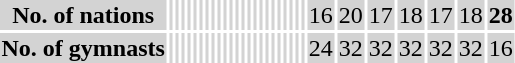<table>
<tr>
</tr>
<tr>
</tr>
<tr>
</tr>
<tr>
</tr>
<tr>
</tr>
<tr>
</tr>
<tr>
</tr>
<tr>
</tr>
<tr>
</tr>
<tr>
</tr>
<tr>
</tr>
<tr>
</tr>
<tr>
</tr>
<tr>
</tr>
<tr>
</tr>
<tr>
</tr>
<tr>
</tr>
<tr>
</tr>
<tr>
</tr>
<tr>
</tr>
<tr>
</tr>
<tr>
</tr>
<tr>
</tr>
<tr>
</tr>
<tr>
</tr>
<tr>
</tr>
<tr>
</tr>
<tr>
</tr>
<tr>
</tr>
<tr>
</tr>
<tr>
</tr>
<tr>
</tr>
<tr bgcolor=lightgray>
<th scope="row"><strong>No. of nations</strong></th>
<td></td>
<td></td>
<td></td>
<td></td>
<td></td>
<td></td>
<td></td>
<td></td>
<td></td>
<td></td>
<td></td>
<td></td>
<td></td>
<td></td>
<td></td>
<td></td>
<td></td>
<td></td>
<td></td>
<td></td>
<td></td>
<td></td>
<td></td>
<td>16</td>
<td>20</td>
<td>17</td>
<td>18</td>
<td>17</td>
<td>18</td>
<td><strong>28</strong></td>
</tr>
<tr bgcolor=lightgray>
<th scope="row"><strong>No. of gymnasts</strong></th>
<td></td>
<td></td>
<td></td>
<td></td>
<td></td>
<td></td>
<td></td>
<td></td>
<td></td>
<td></td>
<td></td>
<td></td>
<td></td>
<td></td>
<td></td>
<td></td>
<td></td>
<td></td>
<td></td>
<td></td>
<td></td>
<td></td>
<td></td>
<td>24</td>
<td>32</td>
<td>32</td>
<td>32</td>
<td>32</td>
<td>32</td>
<td>16</td>
</tr>
<tr>
</tr>
</table>
